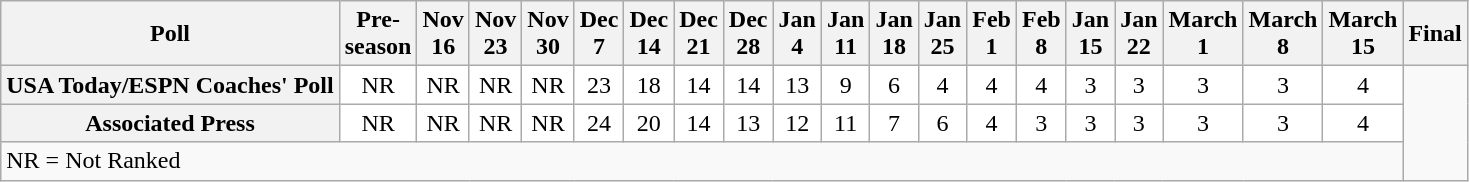<table class="wikitable" style="white-space:nowrap;">
<tr>
<th>Poll</th>
<th>Pre-<br>season</th>
<th>Nov<br>16</th>
<th>Nov<br>23</th>
<th>Nov<br>30</th>
<th>Dec<br>7</th>
<th>Dec<br>14</th>
<th>Dec<br>21</th>
<th>Dec<br>28</th>
<th>Jan<br>4</th>
<th>Jan<br>11</th>
<th>Jan<br>18</th>
<th>Jan<br>25</th>
<th>Feb<br>1</th>
<th>Feb<br>8</th>
<th>Jan<br>15</th>
<th>Jan<br>22</th>
<th>March<br>1</th>
<th>March<br>8</th>
<th>March<br>15</th>
<th>Final</th>
</tr>
<tr style="text-align:center;">
<th>USA Today/ESPN Coaches' Poll</th>
<td style="background:#FFF;">NR</td>
<td style="background:#FFF;">NR</td>
<td style="background:#FFF;">NR</td>
<td style="background:#FFF;">NR</td>
<td style="background:#FFF;">23</td>
<td style="background:#FFF;">18</td>
<td style="background:#FFF;">14</td>
<td style="background:#FFF;">14</td>
<td style="background:#FFF;">13</td>
<td style="background:#FFF;">9</td>
<td style="background:#FFF;">6</td>
<td style="background:#FFF;">4</td>
<td style="background:#FFF;">4</td>
<td style="background:#FFF;">4</td>
<td style="background:#FFF;">3</td>
<td style="background:#FFF;">3</td>
<td style="background:#FFF;">3</td>
<td style="background:#FFF;">3</td>
<td style="background:#FFF;">4</td>
</tr>
<tr style="text-align:center;">
<th>Associated Press</th>
<td style="background:#FFF;">NR</td>
<td style="background:#FFF;">NR</td>
<td style="background:#FFF;">NR</td>
<td style="background:#FFF;">NR</td>
<td style="background:#FFF;">24</td>
<td style="background:#FFF;">20</td>
<td style="background:#FFF;">14</td>
<td style="background:#FFF;">13</td>
<td style="background:#FFF;">12</td>
<td style="background:#FFF;">11</td>
<td style="background:#FFF;">7</td>
<td style="background:#FFF;">6</td>
<td style="background:#FFF;">4</td>
<td style="background:#FFF;">3</td>
<td style="background:#FFF;">3</td>
<td style="background:#FFF;">3</td>
<td style="background:#FFF;">3</td>
<td style="background:#FFF;">3</td>
<td style="background:#FFF;">4</td>
</tr>
<tr>
<td colspan="20">NR = Not Ranked</td>
</tr>
</table>
